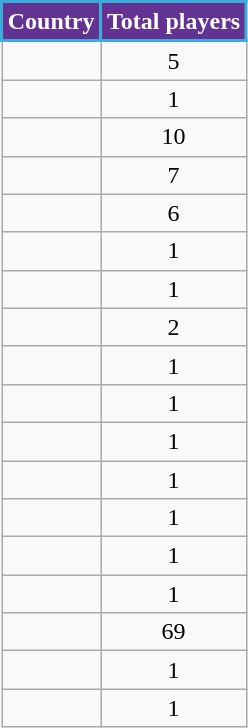<table class="wikitable sortable" style="text-align:center">
<tr>
<th style="background-color:#633394; color:#FFFFFF; border: 2px solid #3aadd9;" scope="col">Country</th>
<th style="background-color:#633394; color:#FFFFFF; border: 2px solid #3aadd9;" scope="col">Total players</th>
</tr>
<tr>
<td align="left"></td>
<td>5</td>
</tr>
<tr>
<td align="left"></td>
<td>1</td>
</tr>
<tr>
<td align="left"></td>
<td>10</td>
</tr>
<tr>
<td align="left"></td>
<td>7</td>
</tr>
<tr>
<td align="left"></td>
<td>6</td>
</tr>
<tr>
<td align="left"></td>
<td>1</td>
</tr>
<tr>
<td align="left"></td>
<td>1</td>
</tr>
<tr>
<td align="left"></td>
<td>2</td>
</tr>
<tr>
<td align="left"></td>
<td>1</td>
</tr>
<tr>
<td align="left"></td>
<td>1</td>
</tr>
<tr>
<td align="left"></td>
<td>1</td>
</tr>
<tr>
<td align="left"></td>
<td>1</td>
</tr>
<tr>
<td align="left"></td>
<td>1</td>
</tr>
<tr>
<td align="left"></td>
<td>1</td>
</tr>
<tr>
<td align="left"></td>
<td>1</td>
</tr>
<tr>
<td align="left"></td>
<td>69</td>
</tr>
<tr>
<td align="left"></td>
<td>1</td>
</tr>
<tr>
<td align="left"></td>
<td>1</td>
</tr>
</table>
